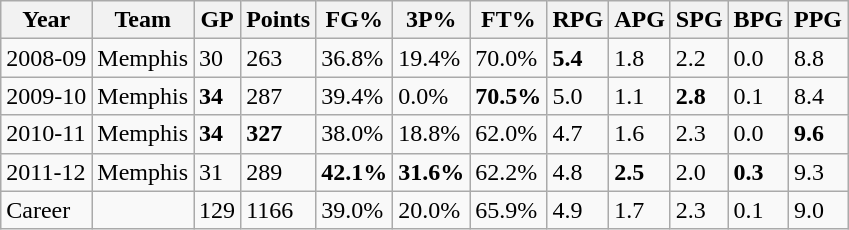<table class="wikitable">
<tr>
<th>Year</th>
<th>Team</th>
<th>GP</th>
<th>Points</th>
<th>FG%</th>
<th>3P%</th>
<th>FT%</th>
<th>RPG</th>
<th>APG</th>
<th>SPG</th>
<th>BPG</th>
<th>PPG</th>
</tr>
<tr>
<td>2008-09</td>
<td>Memphis</td>
<td>30</td>
<td>263</td>
<td>36.8%</td>
<td>19.4%</td>
<td>70.0%</td>
<td><strong>5.4</strong></td>
<td>1.8</td>
<td>2.2</td>
<td>0.0</td>
<td>8.8</td>
</tr>
<tr>
<td>2009-10</td>
<td>Memphis</td>
<td><strong>34</strong></td>
<td>287</td>
<td>39.4%</td>
<td>0.0%</td>
<td><strong>70.5%</strong></td>
<td>5.0</td>
<td>1.1</td>
<td><strong>2.8</strong></td>
<td>0.1</td>
<td>8.4</td>
</tr>
<tr>
<td>2010-11</td>
<td>Memphis</td>
<td><strong>34</strong></td>
<td><strong>327</strong></td>
<td>38.0%</td>
<td>18.8%</td>
<td>62.0%</td>
<td>4.7</td>
<td>1.6</td>
<td>2.3</td>
<td>0.0</td>
<td><strong>9.6</strong></td>
</tr>
<tr>
<td>2011-12</td>
<td>Memphis</td>
<td>31</td>
<td>289</td>
<td><strong>42.1%</strong></td>
<td><strong>31.6%</strong></td>
<td>62.2%</td>
<td>4.8</td>
<td><strong>2.5</strong></td>
<td>2.0</td>
<td><strong>0.3</strong></td>
<td>9.3</td>
</tr>
<tr>
<td>Career</td>
<td></td>
<td>129</td>
<td>1166</td>
<td>39.0%</td>
<td>20.0%</td>
<td>65.9%</td>
<td>4.9</td>
<td>1.7</td>
<td>2.3</td>
<td>0.1</td>
<td>9.0</td>
</tr>
</table>
